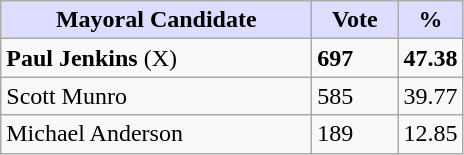<table class="wikitable">
<tr>
<th style="background:#ddf; width:200px;">Mayoral Candidate</th>
<th style="background:#ddf; width:50px;">Vote</th>
<th style="background:#ddf; width:30px;">%</th>
</tr>
<tr>
<td><strong>Paul Jenkins</strong> (X)</td>
<td><strong>697</strong></td>
<td><strong>47.38</strong></td>
</tr>
<tr>
<td>Scott Munro</td>
<td>585</td>
<td>39.77</td>
</tr>
<tr>
<td>Michael Anderson</td>
<td>189</td>
<td>12.85</td>
</tr>
</table>
